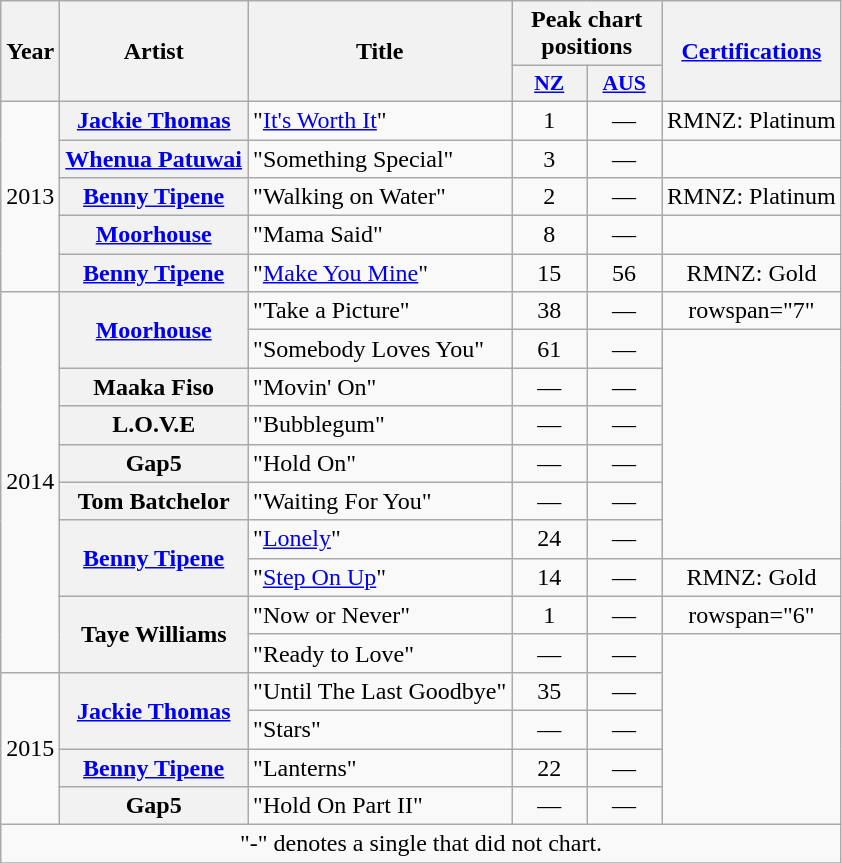<table class="wikitable plainrowheaders" style="text-align:center;">
<tr>
<th scope="col" rowspan="2">Year</th>
<th scope="col" rowspan="2">Artist</th>
<th scope="col" rowspan="2">Title</th>
<th scope="col" colspan="2">Peak chart positions</th>
<th scope="col" rowspan="2"><a href='#'>Certifications</a></th>
</tr>
<tr>
<th scope="col" style="width:3em;font-size:90%;"><a href='#'>NZ</a><br></th>
<th scope="col" style="width:3em;font-size:90%;"><a href='#'>AUS</a><br></th>
</tr>
<tr>
<td rowspan="5">2013</td>
<th scope="row"><a href='#'>Jackie Thomas</a></th>
<td style="text-align:left;">"<a href='#'>It's Worth It</a>"</td>
<td>1</td>
<td align="center">—</td>
<td>RMNZ: Platinum</td>
</tr>
<tr>
<th scope="row"><a href='#'>Whenua Patuwai</a></th>
<td style="text-align:left;">"Something Special"</td>
<td>3</td>
<td align="center">—</td>
<td></td>
</tr>
<tr>
<th scope="row"><a href='#'>Benny Tipene</a></th>
<td style="text-align:left;">"Walking on Water"</td>
<td>2</td>
<td align="center">—</td>
<td>RMNZ: Platinum</td>
</tr>
<tr>
<th scope="row"><a href='#'>Moorhouse</a></th>
<td style="text-align:left;">"Mama Said"</td>
<td>8</td>
<td align="center">—</td>
<td></td>
</tr>
<tr>
<th scope="row"><a href='#'>Benny Tipene</a></th>
<td style="text-align:left;">"<a href='#'>Make You Mine</a>"</td>
<td>15</td>
<td>56</td>
<td>RMNZ: Gold</td>
</tr>
<tr>
<td rowspan="10">2014</td>
<th scope="row" rowspan="2"><a href='#'>Moorhouse</a></th>
<td style="text-align:left;">"Take a Picture"</td>
<td align="center">38</td>
<td align="center">—</td>
<td>rowspan="7" </td>
</tr>
<tr>
<td style="text-align:left;">"Somebody Loves You"</td>
<td align="center">61</td>
<td align="center">—</td>
</tr>
<tr>
<th scope="row">Maaka Fiso</th>
<td style="text-align:left;">"Movin' On"</td>
<td align="center">—</td>
<td align="center">—</td>
</tr>
<tr>
<th scope="row">L.O.V.E</th>
<td style="text-align:left;">"Bubblegum"</td>
<td align="center">—</td>
<td align="center">—</td>
</tr>
<tr>
<th scope="row">Gap5</th>
<td style="text-align:left;">"Hold On"</td>
<td align="center">—</td>
<td align="center">—</td>
</tr>
<tr>
<th scope="row">Tom Batchelor</th>
<td style="text-align:left;">"Waiting For You"</td>
<td align="center">—</td>
<td align="center">—</td>
</tr>
<tr>
<th scope="row" rowspan="2"><a href='#'>Benny Tipene</a></th>
<td style="text-align:left;">"<a href='#'>Lonely</a>"</td>
<td>24</td>
<td align="center">—</td>
</tr>
<tr>
<td style="text-align:left;">"<a href='#'>Step On Up</a>"</td>
<td>14</td>
<td align="center">—</td>
<td>RMNZ: Gold</td>
</tr>
<tr>
<th scope="row" rowspan="2">Taye Williams</th>
<td style="text-align:left;">"Now or Never"</td>
<td align="center">1</td>
<td align="center">—</td>
<td>rowspan="6" </td>
</tr>
<tr>
<td style="text-align:left;">"Ready to Love"</td>
<td align="center">—</td>
<td align="center">—</td>
</tr>
<tr>
<td rowspan="4">2015</td>
<th scope="row" rowspan="2"><a href='#'>Jackie Thomas</a></th>
<td style="text-align:left;">"Until The Last Goodbye"</td>
<td>35</td>
<td align="center">—</td>
</tr>
<tr>
<td style="text-align:left;">"Stars"</td>
<td>—</td>
<td align="center">—</td>
</tr>
<tr>
<th scope="row"><a href='#'>Benny Tipene</a></th>
<td style="text-align:left;">"Lanterns"</td>
<td align="center">22</td>
<td align="center">—</td>
</tr>
<tr>
<th scope="row">Gap5</th>
<td style="text-align:left;">"Hold On Part II"</td>
<td align="center">—</td>
<td align="center">—</td>
</tr>
<tr>
<td colspan="7" style="font-size90%" align="center">"-" denotes a single that did not chart.</td>
</tr>
<tr>
</tr>
</table>
